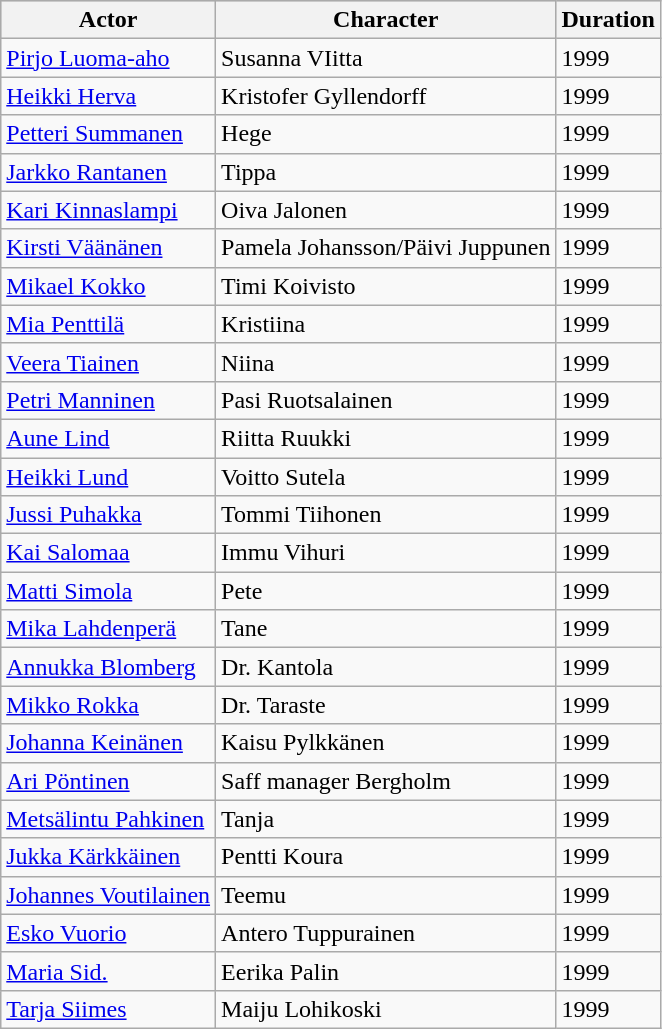<table class="wikitable" sortable>
<tr bgcolor="#CCCCCC">
<th>Actor</th>
<th>Character</th>
<th>Duration</th>
</tr>
<tr>
<td><a href='#'>Pirjo Luoma-aho</a></td>
<td>Susanna VIitta</td>
<td>1999</td>
</tr>
<tr>
<td><a href='#'>Heikki Herva</a></td>
<td>Kristofer Gyllendorff</td>
<td>1999</td>
</tr>
<tr>
<td><a href='#'>Petteri Summanen</a></td>
<td>Hege</td>
<td>1999</td>
</tr>
<tr>
<td><a href='#'>Jarkko Rantanen</a></td>
<td>Tippa</td>
<td>1999</td>
</tr>
<tr>
<td><a href='#'>Kari Kinnaslampi</a></td>
<td>Oiva Jalonen</td>
<td>1999</td>
</tr>
<tr>
<td><a href='#'>Kirsti Väänänen</a></td>
<td>Pamela Johansson/Päivi Juppunen</td>
<td>1999</td>
</tr>
<tr>
<td><a href='#'>Mikael Kokko</a></td>
<td>Timi Koivisto</td>
<td>1999</td>
</tr>
<tr>
<td><a href='#'>Mia Penttilä</a></td>
<td>Kristiina</td>
<td>1999</td>
</tr>
<tr>
<td><a href='#'>Veera Tiainen</a></td>
<td>Niina</td>
<td>1999</td>
</tr>
<tr>
<td><a href='#'>Petri Manninen</a></td>
<td>Pasi Ruotsalainen</td>
<td>1999</td>
</tr>
<tr>
<td><a href='#'>Aune Lind</a></td>
<td>Riitta Ruukki</td>
<td>1999</td>
</tr>
<tr>
<td><a href='#'>Heikki Lund</a></td>
<td>Voitto Sutela</td>
<td>1999</td>
</tr>
<tr>
<td><a href='#'>Jussi Puhakka</a></td>
<td>Tommi Tiihonen</td>
<td>1999</td>
</tr>
<tr>
<td><a href='#'>Kai Salomaa</a></td>
<td>Immu Vihuri</td>
<td>1999</td>
</tr>
<tr>
<td><a href='#'>Matti Simola</a></td>
<td>Pete</td>
<td>1999</td>
</tr>
<tr>
<td><a href='#'>Mika Lahdenperä</a></td>
<td>Tane</td>
<td>1999</td>
</tr>
<tr>
<td><a href='#'>Annukka Blomberg</a></td>
<td>Dr. Kantola</td>
<td>1999</td>
</tr>
<tr>
<td><a href='#'>Mikko Rokka</a></td>
<td>Dr. Taraste</td>
<td>1999</td>
</tr>
<tr>
<td><a href='#'>Johanna Keinänen</a></td>
<td>Kaisu Pylkkänen</td>
<td>1999</td>
</tr>
<tr>
<td><a href='#'>Ari Pöntinen</a></td>
<td>Saff manager Bergholm</td>
<td>1999</td>
</tr>
<tr>
<td><a href='#'>Metsälintu Pahkinen</a></td>
<td>Tanja</td>
<td>1999</td>
</tr>
<tr>
<td><a href='#'>Jukka Kärkkäinen</a></td>
<td>Pentti Koura</td>
<td>1999</td>
</tr>
<tr>
<td><a href='#'>Johannes Voutilainen</a></td>
<td>Teemu</td>
<td>1999</td>
</tr>
<tr>
<td><a href='#'>Esko Vuorio</a></td>
<td>Antero Tuppurainen</td>
<td>1999</td>
</tr>
<tr>
<td><a href='#'>Maria Sid.</a></td>
<td>Eerika Palin</td>
<td>1999</td>
</tr>
<tr>
<td><a href='#'>Tarja Siimes</a></td>
<td>Maiju Lohikoski</td>
<td>1999</td>
</tr>
</table>
